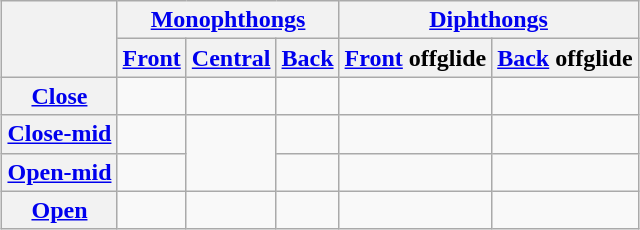<table class="wikitable" style="margin: 1em auto; text-align: center;">
<tr>
<th rowspan="2" align="center"></th>
<th colspan="3" align="center"><a href='#'>Monophthongs</a></th>
<th colspan="2" align="center"><a href='#'>Diphthongs</a></th>
</tr>
<tr>
<th align="center"><a href='#'>Front</a></th>
<th align="center"><a href='#'>Central</a></th>
<th align="center"><a href='#'>Back</a></th>
<th align="center"><a href='#'>Front</a> offglide</th>
<th align="center"><a href='#'>Back</a> offglide</th>
</tr>
<tr>
<th align="center"><a href='#'>Close</a></th>
<td align="center"></td>
<td align="center"></td>
<td align="center"></td>
<td align="center"></td>
<td align="center"></td>
</tr>
<tr>
<th align="center"><a href='#'>Close-mid</a></th>
<td align="center"></td>
<td rowspan="2" align="center"></td>
<td align="center"></td>
<td align="center"></td>
<td align="center"></td>
</tr>
<tr>
<th align="center"><a href='#'>Open-mid</a></th>
<td align="center"></td>
<td align="center"></td>
<td align="center"></td>
<td align="center"></td>
</tr>
<tr>
<th align="center"><a href='#'>Open</a></th>
<td align="center"></td>
<td align="center"></td>
<td align="center"></td>
<td align="center"></td>
<td align="center"></td>
</tr>
</table>
